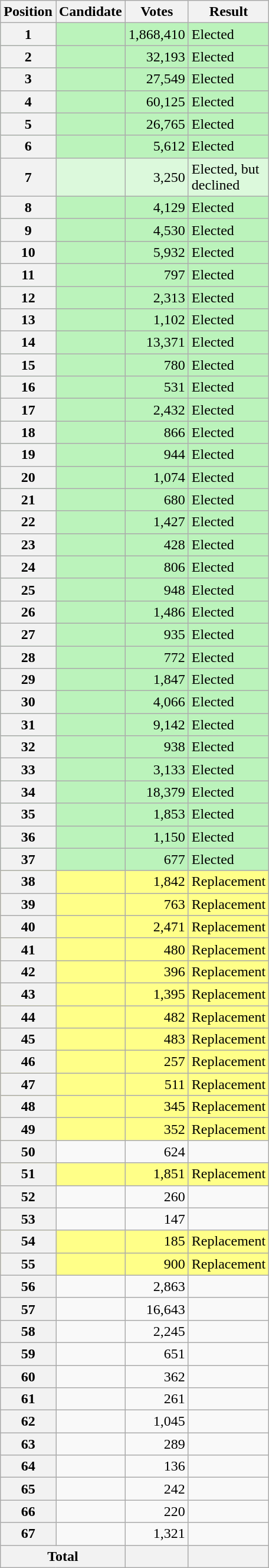<table class="wikitable sortable">
<tr>
<th scope="col">Position</th>
<th scope="col">Candidate</th>
<th scope="col">Votes</th>
<th scope="col">Result</th>
</tr>
<tr bgcolor=bbf3bb>
<th scope="row">1</th>
<td></td>
<td style="text-align:right">1,868,410</td>
<td>Elected</td>
</tr>
<tr bgcolor=bbf3bb>
<th scope="row">2</th>
<td></td>
<td style="text-align:right">32,193</td>
<td>Elected</td>
</tr>
<tr bgcolor=bbf3bb>
<th scope="row">3</th>
<td></td>
<td style="text-align:right">27,549</td>
<td>Elected</td>
</tr>
<tr bgcolor=bbf3bb>
<th scope="row">4</th>
<td></td>
<td style="text-align:right">60,125</td>
<td>Elected</td>
</tr>
<tr bgcolor=bbf3bb>
<th scope="row">5</th>
<td></td>
<td style="text-align:right">26,765</td>
<td>Elected</td>
</tr>
<tr bgcolor=bbf3bb>
<th scope="row">6</th>
<td></td>
<td style="text-align:right">5,612</td>
<td>Elected</td>
</tr>
<tr bgcolor=dcf9dc>
<th scope="row">7</th>
<td></td>
<td style="text-align:right">3,250</td>
<td>Elected, but<br>declined</td>
</tr>
<tr bgcolor=bbf3bb>
<th scope="row">8</th>
<td></td>
<td style="text-align:right">4,129</td>
<td>Elected</td>
</tr>
<tr bgcolor=bbf3bb>
<th scope="row">9</th>
<td></td>
<td style="text-align:right">4,530</td>
<td>Elected</td>
</tr>
<tr bgcolor=bbf3bb>
<th scope="row">10</th>
<td></td>
<td style="text-align:right">5,932</td>
<td>Elected</td>
</tr>
<tr bgcolor=bbf3bb>
<th scope="row">11</th>
<td></td>
<td style="text-align:right">797</td>
<td>Elected</td>
</tr>
<tr bgcolor=bbf3bb>
<th scope="row">12</th>
<td></td>
<td style="text-align:right">2,313</td>
<td>Elected</td>
</tr>
<tr bgcolor=bbf3bb>
<th scope="row">13</th>
<td></td>
<td style="text-align:right">1,102</td>
<td>Elected</td>
</tr>
<tr bgcolor=bbf3bb>
<th scope="row">14</th>
<td></td>
<td style="text-align:right">13,371</td>
<td>Elected</td>
</tr>
<tr bgcolor=bbf3bb>
<th scope="row">15</th>
<td></td>
<td style="text-align:right">780</td>
<td>Elected</td>
</tr>
<tr bgcolor=bbf3bb>
<th scope="row">16</th>
<td></td>
<td style="text-align:right">531</td>
<td>Elected</td>
</tr>
<tr bgcolor=bbf3bb>
<th scope="row">17</th>
<td></td>
<td style="text-align:right">2,432</td>
<td>Elected</td>
</tr>
<tr bgcolor=bbf3bb>
<th scope="row">18</th>
<td></td>
<td style="text-align:right">866</td>
<td>Elected</td>
</tr>
<tr bgcolor=bbf3bb>
<th scope="row">19</th>
<td></td>
<td style="text-align:right">944</td>
<td>Elected</td>
</tr>
<tr bgcolor=bbf3bb>
<th scope="row">20</th>
<td></td>
<td style="text-align:right">1,074</td>
<td>Elected</td>
</tr>
<tr bgcolor=bbf3bb>
<th scope="row">21</th>
<td></td>
<td style="text-align:right">680</td>
<td>Elected</td>
</tr>
<tr bgcolor=bbf3bb>
<th scope="row">22</th>
<td></td>
<td style="text-align:right">1,427</td>
<td>Elected</td>
</tr>
<tr bgcolor=bbf3bb>
<th scope="row">23</th>
<td></td>
<td style="text-align:right">428</td>
<td>Elected</td>
</tr>
<tr bgcolor=bbf3bb>
<th scope="row">24</th>
<td></td>
<td style="text-align:right">806</td>
<td>Elected</td>
</tr>
<tr bgcolor=bbf3bb>
<th scope="row">25</th>
<td></td>
<td style="text-align:right">948</td>
<td>Elected</td>
</tr>
<tr bgcolor=bbf3bb>
<th scope="row">26</th>
<td></td>
<td style="text-align:right">1,486</td>
<td>Elected</td>
</tr>
<tr bgcolor=bbf3bb>
<th scope="row">27</th>
<td></td>
<td style="text-align:right">935</td>
<td>Elected</td>
</tr>
<tr bgcolor=bbf3bb>
<th scope="row">28</th>
<td></td>
<td style="text-align:right">772</td>
<td>Elected</td>
</tr>
<tr bgcolor=bbf3bb>
<th scope="row">29</th>
<td></td>
<td style="text-align:right">1,847</td>
<td>Elected</td>
</tr>
<tr bgcolor=bbf3bb>
<th scope="row">30</th>
<td></td>
<td style="text-align:right">4,066</td>
<td>Elected</td>
</tr>
<tr bgcolor=bbf3bb>
<th scope="row">31</th>
<td></td>
<td style="text-align:right">9,142</td>
<td>Elected</td>
</tr>
<tr bgcolor=bbf3bb>
<th scope="row">32</th>
<td></td>
<td style="text-align:right">938</td>
<td>Elected</td>
</tr>
<tr bgcolor=bbf3bb>
<th scope="row">33</th>
<td></td>
<td style="text-align:right">3,133</td>
<td>Elected</td>
</tr>
<tr bgcolor=bbf3bb>
<th scope="row">34</th>
<td></td>
<td style="text-align:right">18,379</td>
<td>Elected</td>
</tr>
<tr bgcolor=bbf3bb>
<th scope="row">35</th>
<td></td>
<td style="text-align:right">1,853</td>
<td>Elected</td>
</tr>
<tr bgcolor=bbf3bb>
<th scope="row">36</th>
<td></td>
<td style="text-align:right">1,150</td>
<td>Elected</td>
</tr>
<tr bgcolor=bbf3bb>
<th scope="row">37</th>
<td></td>
<td style="text-align:right">677</td>
<td>Elected</td>
</tr>
<tr bgcolor=#FF8>
<th scope="row">38</th>
<td></td>
<td style="text-align:right">1,842</td>
<td>Replacement</td>
</tr>
<tr bgcolor=#FF8>
<th scope="row">39</th>
<td></td>
<td style="text-align:right">763</td>
<td>Replacement</td>
</tr>
<tr bgcolor=#FF8>
<th scope="row">40</th>
<td></td>
<td style="text-align:right">2,471</td>
<td>Replacement</td>
</tr>
<tr bgcolor=#FF8>
<th scope="row">41</th>
<td></td>
<td style="text-align:right">480</td>
<td>Replacement</td>
</tr>
<tr bgcolor=#FF8>
<th scope="row">42</th>
<td></td>
<td style="text-align:right">396</td>
<td>Replacement</td>
</tr>
<tr bgcolor=#FF8>
<th scope="row">43</th>
<td></td>
<td style="text-align:right">1,395</td>
<td>Replacement</td>
</tr>
<tr bgcolor=#FF8>
<th scope="row">44</th>
<td></td>
<td style="text-align:right">482</td>
<td>Replacement</td>
</tr>
<tr bgcolor=#FF8>
<th scope="row">45</th>
<td></td>
<td style="text-align:right">483</td>
<td>Replacement</td>
</tr>
<tr bgcolor=#FF8>
<th scope="row">46</th>
<td></td>
<td style="text-align:right">257</td>
<td>Replacement</td>
</tr>
<tr bgcolor=#FF8>
<th scope="row">47</th>
<td></td>
<td style="text-align:right">511</td>
<td>Replacement</td>
</tr>
<tr bgcolor=#FF8>
<th scope="row">48</th>
<td></td>
<td style="text-align:right">345</td>
<td>Replacement</td>
</tr>
<tr bgcolor=#FF8>
<th scope="row">49</th>
<td></td>
<td style="text-align:right">352</td>
<td>Replacement</td>
</tr>
<tr>
<th scope="row">50</th>
<td></td>
<td style="text-align:right">624</td>
<td></td>
</tr>
<tr bgcolor=#FF8>
<th scope="row">51</th>
<td></td>
<td style="text-align:right">1,851</td>
<td>Replacement</td>
</tr>
<tr>
<th scope="row">52</th>
<td></td>
<td style="text-align:right">260</td>
<td></td>
</tr>
<tr>
<th scope="row">53</th>
<td></td>
<td style="text-align:right">147</td>
<td></td>
</tr>
<tr bgcolor=#FF8>
<th scope="row">54</th>
<td></td>
<td style="text-align:right">185</td>
<td>Replacement</td>
</tr>
<tr bgcolor=#FF8>
<th scope="row">55</th>
<td></td>
<td style="text-align:right">900</td>
<td>Replacement</td>
</tr>
<tr>
<th scope="row">56</th>
<td></td>
<td style="text-align:right">2,863</td>
<td></td>
</tr>
<tr>
<th scope="row">57</th>
<td></td>
<td style="text-align:right">16,643</td>
<td></td>
</tr>
<tr>
<th scope="row">58</th>
<td></td>
<td style="text-align:right">2,245</td>
<td></td>
</tr>
<tr>
<th scope="row">59</th>
<td></td>
<td style="text-align:right">651</td>
<td></td>
</tr>
<tr>
<th scope="row">60</th>
<td></td>
<td style="text-align:right">362</td>
<td></td>
</tr>
<tr>
<th scope="row">61</th>
<td></td>
<td style="text-align:right">261</td>
<td></td>
</tr>
<tr>
<th scope="row">62</th>
<td></td>
<td style="text-align:right">1,045</td>
<td></td>
</tr>
<tr>
<th scope="row">63</th>
<td></td>
<td style="text-align:right">289</td>
<td></td>
</tr>
<tr>
<th scope="row">64</th>
<td></td>
<td style="text-align:right">136</td>
<td></td>
</tr>
<tr>
<th scope="row">65</th>
<td></td>
<td style="text-align:right">242</td>
<td></td>
</tr>
<tr>
<th scope="row">66</th>
<td></td>
<td style="text-align:right">220</td>
<td></td>
</tr>
<tr>
<th scope="row">67</th>
<td></td>
<td style="text-align:right">1,321</td>
<td></td>
</tr>
<tr class="sortbottom">
<th scope="row" colspan="2">Total</th>
<th style="text-align:right"></th>
<th></th>
</tr>
</table>
